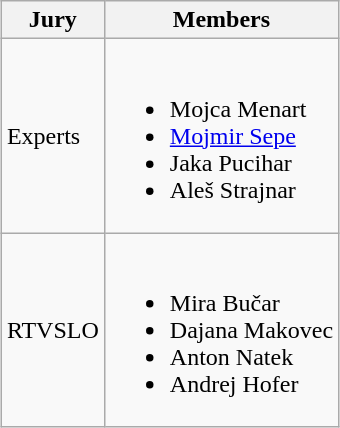<table class="wikitable" style="margin: 1em auto 1em auto">
<tr>
<th>Jury</th>
<th>Members</th>
</tr>
<tr>
<td>Experts</td>
<td><br><ul><li>Mojca Menart</li><li><a href='#'>Mojmir Sepe</a></li><li>Jaka Pucihar</li><li>Aleš Strajnar</li></ul></td>
</tr>
<tr>
<td>RTVSLO</td>
<td><br><ul><li>Mira Bučar</li><li>Dajana Makovec</li><li>Anton Natek</li><li>Andrej Hofer</li></ul></td>
</tr>
</table>
